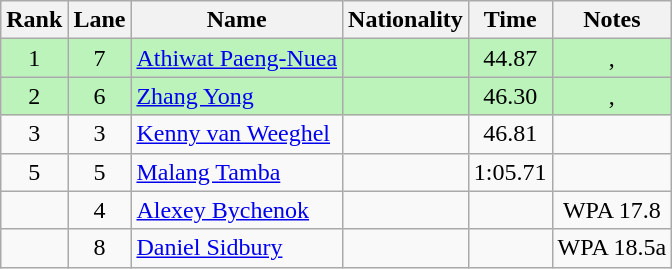<table class="wikitable sortable" style="text-align:center">
<tr>
<th>Rank</th>
<th>Lane</th>
<th>Name</th>
<th>Nationality</th>
<th>Time</th>
<th>Notes</th>
</tr>
<tr bgcolor=bbf3bb>
<td>1</td>
<td>7</td>
<td align="left"><a href='#'>Athiwat Paeng-Nuea</a></td>
<td align="left"></td>
<td>44.87</td>
<td>, </td>
</tr>
<tr bgcolor=bbf3bb>
<td>2</td>
<td>6</td>
<td align="left"><a href='#'>Zhang Yong</a></td>
<td align="left"></td>
<td>46.30</td>
<td>, </td>
</tr>
<tr>
<td>3</td>
<td>3</td>
<td align="left"><a href='#'>Kenny van Weeghel</a></td>
<td align="left"></td>
<td>46.81</td>
<td></td>
</tr>
<tr>
<td>5</td>
<td>5</td>
<td align="left"><a href='#'>Malang Tamba</a></td>
<td align="left"></td>
<td>1:05.71</td>
<td></td>
</tr>
<tr>
<td></td>
<td>4</td>
<td align="left"><a href='#'>Alexey Bychenok</a></td>
<td align="left"></td>
<td></td>
<td>WPA 17.8</td>
</tr>
<tr>
<td></td>
<td>8</td>
<td align="left"><a href='#'>Daniel Sidbury</a></td>
<td align="left"></td>
<td></td>
<td>WPA 18.5a</td>
</tr>
</table>
